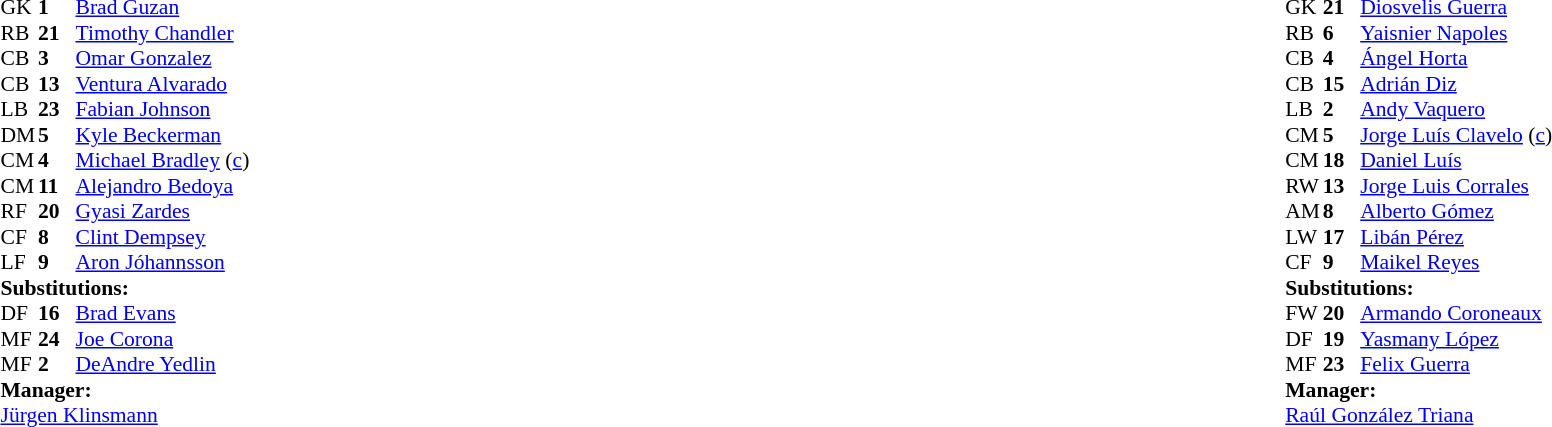<table width="100%">
<tr>
<td valign="top" width="50%"><br><table style="font-size: 90%" cellspacing="0" cellpadding="0">
<tr>
<th width="25"></th>
<th width="25"></th>
</tr>
<tr>
<td>GK</td>
<td><strong>1</strong></td>
<td><a href='#'>Brad Guzan</a></td>
</tr>
<tr>
<td>RB</td>
<td><strong>21</strong></td>
<td><a href='#'>Timothy Chandler</a></td>
<td></td>
<td></td>
</tr>
<tr>
<td>CB</td>
<td><strong>3</strong></td>
<td><a href='#'>Omar Gonzalez</a></td>
</tr>
<tr>
<td>CB</td>
<td><strong>13</strong></td>
<td><a href='#'>Ventura Alvarado</a></td>
</tr>
<tr>
<td>LB</td>
<td><strong>23</strong></td>
<td><a href='#'>Fabian Johnson</a></td>
<td></td>
<td></td>
</tr>
<tr>
<td>DM</td>
<td><strong>5</strong></td>
<td><a href='#'>Kyle Beckerman</a></td>
<td></td>
<td></td>
</tr>
<tr>
<td>CM</td>
<td><strong>4</strong></td>
<td><a href='#'>Michael Bradley</a> (<a href='#'>c</a>)</td>
</tr>
<tr>
<td>CM</td>
<td><strong>11</strong></td>
<td><a href='#'>Alejandro Bedoya</a></td>
</tr>
<tr>
<td>RF</td>
<td><strong>20</strong></td>
<td><a href='#'>Gyasi Zardes</a></td>
</tr>
<tr>
<td>CF</td>
<td><strong>8</strong></td>
<td><a href='#'>Clint Dempsey</a></td>
</tr>
<tr>
<td>LF</td>
<td><strong>9</strong></td>
<td><a href='#'>Aron Jóhannsson</a></td>
</tr>
<tr>
<td colspan=3><strong>Substitutions:</strong></td>
</tr>
<tr>
<td>DF</td>
<td><strong>16</strong></td>
<td><a href='#'>Brad Evans</a></td>
<td></td>
<td></td>
</tr>
<tr>
<td>MF</td>
<td><strong>24</strong></td>
<td><a href='#'>Joe Corona</a></td>
<td></td>
<td></td>
</tr>
<tr>
<td>MF</td>
<td><strong>2</strong></td>
<td><a href='#'>DeAndre Yedlin</a></td>
<td></td>
<td></td>
</tr>
<tr>
<td colspan=3><strong>Manager:</strong></td>
</tr>
<tr>
<td colspan=3> <a href='#'>Jürgen Klinsmann</a></td>
</tr>
</table>
</td>
<td valign="top"></td>
<td valign="top" width="50%"><br><table style="font-size: 90%" cellspacing="0" cellpadding="0" align="center">
<tr>
<th width=25></th>
<th width=25></th>
</tr>
<tr>
<td>GK</td>
<td><strong>21</strong></td>
<td><a href='#'>Diosvelis Guerra</a></td>
</tr>
<tr>
<td>RB</td>
<td><strong>6</strong></td>
<td><a href='#'>Yaisnier Napoles</a></td>
<td></td>
</tr>
<tr>
<td>CB</td>
<td><strong>4</strong></td>
<td><a href='#'>Ángel Horta</a></td>
<td></td>
</tr>
<tr>
<td>CB</td>
<td><strong>15</strong></td>
<td><a href='#'>Adrián Diz</a></td>
</tr>
<tr>
<td>LB</td>
<td><strong>2</strong></td>
<td><a href='#'>Andy Vaquero</a></td>
</tr>
<tr>
<td>CM</td>
<td><strong>5</strong></td>
<td><a href='#'>Jorge Luís Clavelo</a> (<a href='#'>c</a>)</td>
</tr>
<tr>
<td>CM</td>
<td><strong>18</strong></td>
<td><a href='#'>Daniel Luís</a></td>
<td></td>
<td></td>
</tr>
<tr>
<td>RW</td>
<td><strong>13</strong></td>
<td><a href='#'>Jorge Luis Corrales</a></td>
</tr>
<tr>
<td>AM</td>
<td><strong>8</strong></td>
<td><a href='#'>Alberto Gómez</a></td>
<td></td>
<td></td>
</tr>
<tr>
<td>LW</td>
<td><strong>17</strong></td>
<td><a href='#'>Libán Pérez</a></td>
<td></td>
<td></td>
</tr>
<tr>
<td>CF</td>
<td><strong>9</strong></td>
<td><a href='#'>Maikel Reyes</a></td>
</tr>
<tr>
<td colspan=3><strong>Substitutions:</strong></td>
</tr>
<tr>
<td>FW</td>
<td><strong>20</strong></td>
<td><a href='#'>Armando Coroneaux</a></td>
<td></td>
<td></td>
</tr>
<tr>
<td>DF</td>
<td><strong>19</strong></td>
<td><a href='#'>Yasmany López</a></td>
<td></td>
<td></td>
</tr>
<tr>
<td>MF</td>
<td><strong>23</strong></td>
<td><a href='#'>Felix Guerra</a></td>
<td></td>
<td></td>
</tr>
<tr>
<td colspan=3><strong>Manager:</strong></td>
</tr>
<tr>
<td colspan=3> <a href='#'>Raúl González Triana</a></td>
</tr>
</table>
</td>
</tr>
</table>
